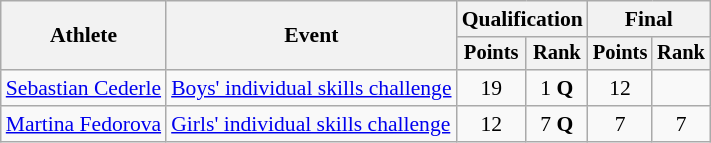<table class="wikitable" style="font-size:90%">
<tr>
<th rowspan=2>Athlete</th>
<th rowspan=2>Event</th>
<th colspan=2>Qualification</th>
<th colspan=2>Final</th>
</tr>
<tr style="font-size:95%">
<th>Points</th>
<th>Rank</th>
<th>Points</th>
<th>Rank</th>
</tr>
<tr align=center>
<td align=left><a href='#'>Sebastian Cederle</a></td>
<td align=left><a href='#'>Boys' individual skills challenge</a></td>
<td>19</td>
<td>1 <strong>Q</strong></td>
<td>12</td>
<td></td>
</tr>
<tr align=center>
<td align=left><a href='#'>Martina Fedorova</a></td>
<td align=left><a href='#'>Girls' individual skills challenge</a></td>
<td>12</td>
<td>7 <strong>Q</strong></td>
<td>7</td>
<td>7</td>
</tr>
</table>
